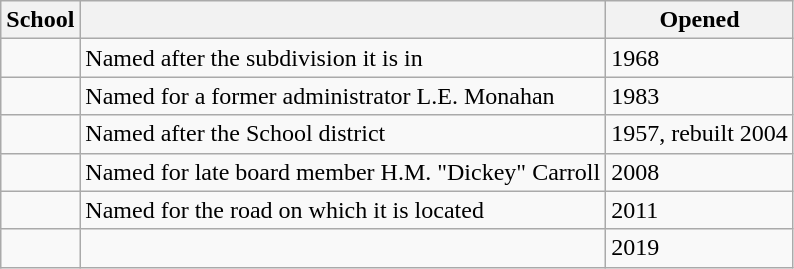<table class="wikitable">
<tr>
<th>School</th>
<th></th>
<th>Opened</th>
</tr>
<tr>
<td></td>
<td>Named after the subdivision it is in</td>
<td>1968</td>
</tr>
<tr>
<td></td>
<td>Named for a former administrator L.E. Monahan</td>
<td>1983</td>
</tr>
<tr>
<td></td>
<td>Named after the School district</td>
<td>1957, rebuilt 2004</td>
</tr>
<tr>
<td></td>
<td>Named for late board member H.M. "Dickey" Carroll</td>
<td>2008</td>
</tr>
<tr>
<td></td>
<td>Named for the road on which it is located</td>
<td>2011</td>
</tr>
<tr>
<td></td>
<td></td>
<td>2019</td>
</tr>
</table>
